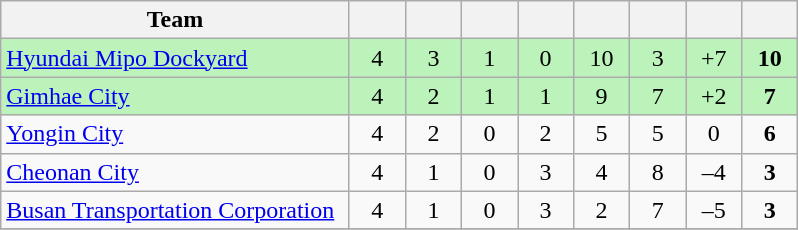<table class="wikitable" style="text-align:center;">
<tr>
<th width=225>Team</th>
<th width=30></th>
<th width=30></th>
<th width=30></th>
<th width=30></th>
<th width=30></th>
<th width=30></th>
<th width=30></th>
<th width=30></th>
</tr>
<tr bgcolor=#bbf3bb>
<td align=left><a href='#'>Hyundai Mipo Dockyard</a></td>
<td>4</td>
<td>3</td>
<td>1</td>
<td>0</td>
<td>10</td>
<td>3</td>
<td>+7</td>
<td><strong>10</strong></td>
</tr>
<tr bgcolor=#bbf3bb>
<td align=left><a href='#'>Gimhae City</a></td>
<td>4</td>
<td>2</td>
<td>1</td>
<td>1</td>
<td>9</td>
<td>7</td>
<td>+2</td>
<td><strong>7</strong></td>
</tr>
<tr>
<td align=left><a href='#'>Yongin City</a></td>
<td>4</td>
<td>2</td>
<td>0</td>
<td>2</td>
<td>5</td>
<td>5</td>
<td>0</td>
<td><strong>6</strong></td>
</tr>
<tr>
<td align=left><a href='#'>Cheonan City</a></td>
<td>4</td>
<td>1</td>
<td>0</td>
<td>3</td>
<td>4</td>
<td>8</td>
<td>–4</td>
<td><strong>3</strong></td>
</tr>
<tr>
<td align=left><a href='#'>Busan Transportation Corporation</a></td>
<td>4</td>
<td>1</td>
<td>0</td>
<td>3</td>
<td>2</td>
<td>7</td>
<td>–5</td>
<td><strong>3</strong></td>
</tr>
<tr>
</tr>
</table>
